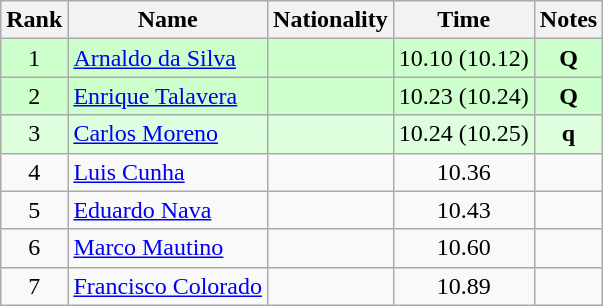<table class="wikitable sortable" style="text-align:center">
<tr>
<th>Rank</th>
<th>Name</th>
<th>Nationality</th>
<th>Time</th>
<th>Notes</th>
</tr>
<tr bgcolor=ccffcc>
<td align=center>1</td>
<td align=left><a href='#'>Arnaldo da Silva</a></td>
<td align=left></td>
<td>10.10 (10.12)</td>
<td><strong>Q</strong></td>
</tr>
<tr bgcolor=ccffcc>
<td align=center>2</td>
<td align=left><a href='#'>Enrique Talavera</a></td>
<td align=left></td>
<td>10.23 (10.24)</td>
<td><strong>Q</strong></td>
</tr>
<tr bgcolor=ddffdd>
<td align=center>3</td>
<td align=left><a href='#'>Carlos Moreno</a></td>
<td align=left></td>
<td>10.24 (10.25)</td>
<td><strong>q</strong></td>
</tr>
<tr>
<td align=center>4</td>
<td align=left><a href='#'>Luis Cunha</a></td>
<td align=left></td>
<td>10.36</td>
<td></td>
</tr>
<tr>
<td align=center>5</td>
<td align=left><a href='#'>Eduardo Nava</a></td>
<td align=left></td>
<td>10.43</td>
<td></td>
</tr>
<tr>
<td align=center>6</td>
<td align=left><a href='#'>Marco Mautino</a></td>
<td align=left></td>
<td>10.60</td>
<td></td>
</tr>
<tr>
<td align=center>7</td>
<td align=left><a href='#'>Francisco Colorado</a></td>
<td align=left></td>
<td>10.89</td>
<td></td>
</tr>
</table>
